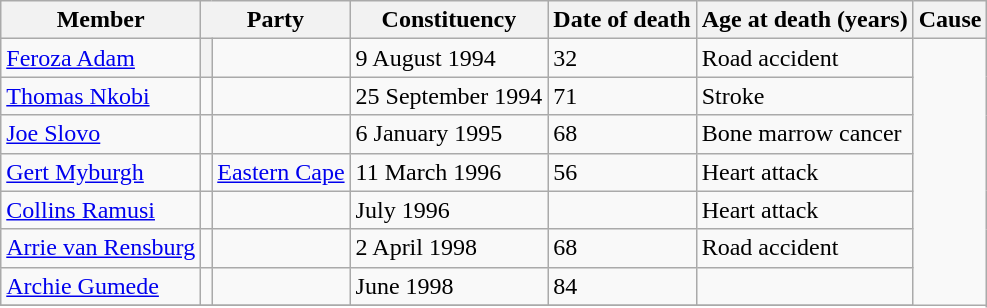<table class="wikitable sortable">
<tr>
<th>Member</th>
<th colspan=2>Party</th>
<th>Constituency</th>
<th>Date of death</th>
<th>Age at death (years)</th>
<th>Cause</th>
</tr>
<tr>
<td><a href='#'>Feroza Adam</a></td>
<th></th>
<td></td>
<td>9 August 1994</td>
<td>32</td>
<td>Road accident</td>
</tr>
<tr>
<td><a href='#'>Thomas Nkobi</a></td>
<td></td>
<td></td>
<td>25 September 1994</td>
<td>71</td>
<td>Stroke</td>
</tr>
<tr>
<td><a href='#'>Joe Slovo</a></td>
<td></td>
<td></td>
<td>6 January 1995</td>
<td>68</td>
<td>Bone marrow cancer</td>
</tr>
<tr>
<td><a href='#'>Gert Myburgh</a></td>
<td></td>
<td><a href='#'>Eastern Cape</a></td>
<td>11 March 1996</td>
<td>56</td>
<td>Heart attack</td>
</tr>
<tr>
<td><a href='#'>Collins Ramusi</a></td>
<td></td>
<td></td>
<td>July 1996</td>
<td></td>
<td>Heart attack</td>
</tr>
<tr>
<td><a href='#'>Arrie van Rensburg</a></td>
<td></td>
<td></td>
<td>2 April 1998</td>
<td>68</td>
<td>Road accident</td>
</tr>
<tr>
<td><a href='#'>Archie Gumede</a></td>
<td></td>
<td></td>
<td>June 1998</td>
<td>84</td>
<td></td>
</tr>
<tr>
</tr>
</table>
